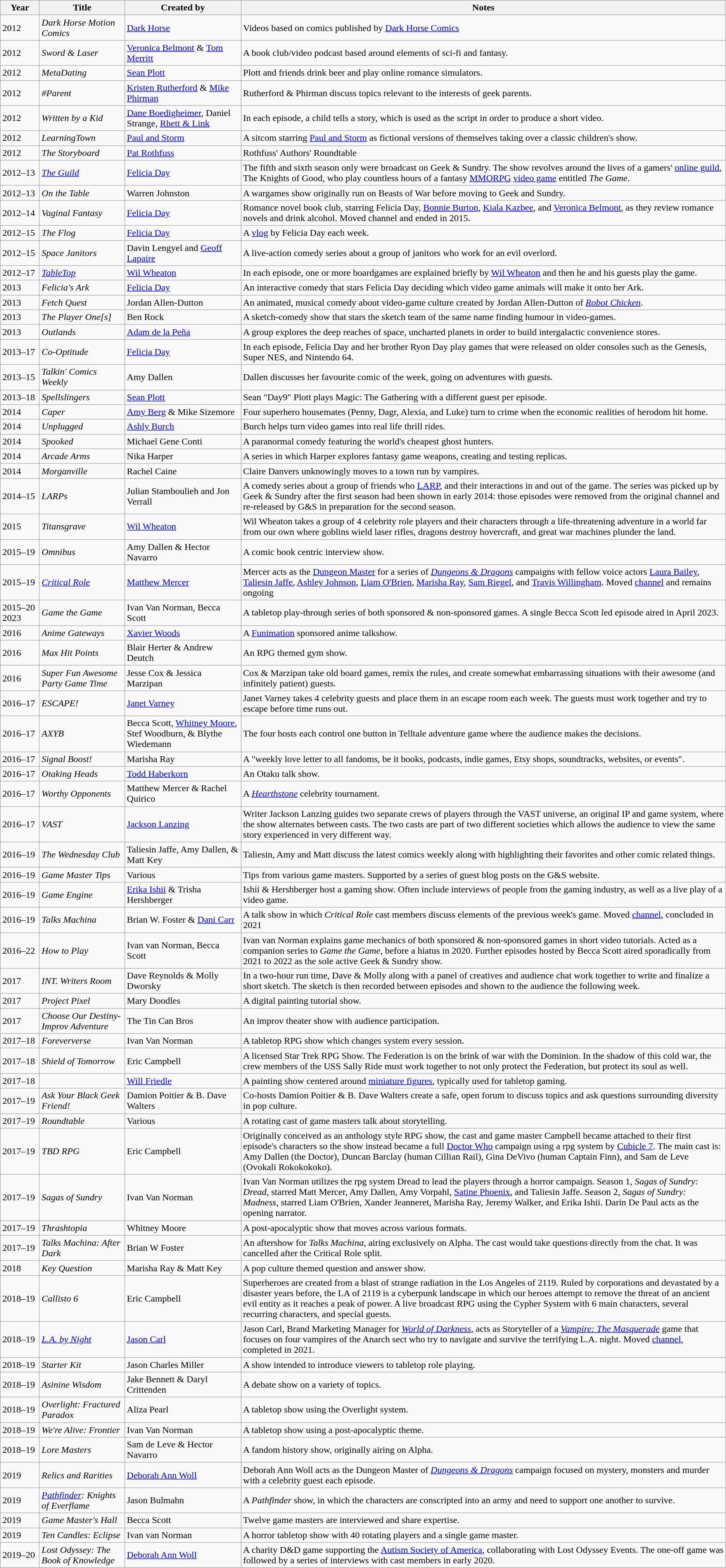<table class="wikitable sortable">
<tr>
<th>Year</th>
<th>Title</th>
<th>Created by</th>
<th>Notes</th>
</tr>
<tr>
<td scope="col" style="min-width: 60px">2012</td>
<td><em>Dark Horse Motion Comics</em></td>
<td><a href='#'>Dark Horse</a></td>
<td>Videos based on comics published by <a href='#'>Dark Horse Comics</a></td>
</tr>
<tr>
<td>2012</td>
<td><em>Sword & Laser</em></td>
<td><a href='#'>Veronica Belmont</a> & <a href='#'>Tom Merritt</a></td>
<td>A book club/video podcast based around elements of sci-fi and fantasy.</td>
</tr>
<tr>
<td>2012</td>
<td><em>MetaDating</em></td>
<td><a href='#'>Sean Plott</a></td>
<td>Plott and friends drink beer and play online romance simulators.</td>
</tr>
<tr>
<td>2012</td>
<td><em>#Parent</em></td>
<td><a href='#'>Kristen Rutherford</a> & <a href='#'>Mike Phirman</a></td>
<td>Rutherford & Phirman discuss topics relevant to the interests of geek parents.</td>
</tr>
<tr>
<td>2012</td>
<td><em>Written by a Kid</em></td>
<td><a href='#'>Dane Boedigheimer</a>, Daniel Strange, <a href='#'>Rhett & Link</a></td>
<td>In each episode, a child tells a story, which is used as the script in order to produce a short video.</td>
</tr>
<tr>
<td>2012</td>
<td><em>LearningTown</em></td>
<td><a href='#'>Paul and Storm</a></td>
<td>A sitcom starring <a href='#'>Paul and Storm</a> as fictional versions of themselves taking over a classic children's show.</td>
</tr>
<tr>
<td>2012</td>
<td><em>The Storyboard</em></td>
<td><a href='#'>Pat Rothfuss</a></td>
<td>Rothfuss' Authors' Roundtable</td>
</tr>
<tr>
<td>2012–13</td>
<td><em><a href='#'>The Guild</a></em></td>
<td><a href='#'>Felicia Day</a></td>
<td>The fifth and sixth season only were broadcast on Geek & Sundry. The show revolves around the lives of a gamers' <a href='#'>online guild</a>, The Knights of Good, who play countless hours of a fantasy <a href='#'>MMORPG</a> <a href='#'>video game</a> entitled <em>The Game</em>.</td>
</tr>
<tr>
<td>2012–13</td>
<td><em>On the Table</em></td>
<td>Warren Johnston</td>
<td>A wargames show originally run on Beasts of War before moving to Geek and Sundry.</td>
</tr>
<tr>
<td>2012–14</td>
<td><em>Vaginal Fantasy</em></td>
<td><a href='#'>Felicia Day</a></td>
<td>Romance novel book club, starring Felicia Day, <a href='#'>Bonnie Burton</a>, <a href='#'>Kiala Kazbee</a>, and <a href='#'>Veronica Belmont</a>, as they review romance novels and drink alcohol. Moved channel and ended in 2015.</td>
</tr>
<tr>
<td>2012–15</td>
<td><em>The Flog</em></td>
<td><a href='#'>Felicia Day</a></td>
<td>A <a href='#'>vlog</a> by Felicia Day each week.</td>
</tr>
<tr>
<td>2012–15</td>
<td><em>Space Janitors</em></td>
<td>Davin Lengyel and <a href='#'>Geoff Lapaire</a></td>
<td>A live-action comedy series about a group of janitors who work for an evil overlord.</td>
</tr>
<tr>
<td>2012–17</td>
<td><em><a href='#'>TableTop</a></em></td>
<td><a href='#'>Wil Wheaton</a></td>
<td>In each episode, one or more boardgames are explained briefly by <a href='#'>Wil Wheaton</a> and then he and his guests play the game.</td>
</tr>
<tr>
<td>2013</td>
<td><em>Felicia's Ark</em></td>
<td><a href='#'>Felicia Day</a></td>
<td>An interactive comedy that stars Felicia Day deciding which video game animals will make it onto her Ark.</td>
</tr>
<tr>
<td>2013</td>
<td><em>Fetch Quest</em></td>
<td>Jordan Allen-Dutton</td>
<td>An animated, musical comedy about video-game culture created by Jordan Allen-Dutton of <em><a href='#'>Robot Chicken</a></em>.</td>
</tr>
<tr>
<td>2013</td>
<td><em>The Player One[s]</em></td>
<td>Ben Rock</td>
<td>A sketch-comedy show that stars the sketch team of the same name finding humour in video-games.</td>
</tr>
<tr>
<td>2013</td>
<td><em>Outlands</em></td>
<td><a href='#'>Adam de la Peña</a></td>
<td>A group explores the deep reaches of space, uncharted planets in order to build intergalactic convenience stores.</td>
</tr>
<tr>
<td>2013–17</td>
<td><em>Co-Optitude</em></td>
<td><a href='#'>Felicia Day</a></td>
<td>In each episode, Felicia Day and her brother Ryon Day play games that were released on older consoles such as the Genesis, Super NES, and Nintendo 64.</td>
</tr>
<tr>
<td>2013–15</td>
<td><em>Talkin' Comics Weekly</em></td>
<td>Amy Dallen</td>
<td>Dallen discusses her favourite comic of the week, going on adventures with  guests.</td>
</tr>
<tr>
<td>2013–18</td>
<td><em>Spellslingers</em></td>
<td><a href='#'>Sean Plott</a></td>
<td>Sean "Day9" Plott plays Magic: The Gathering with a different guest per episode.</td>
</tr>
<tr>
<td>2014</td>
<td><em>Caper</em></td>
<td><a href='#'>Amy Berg</a> & Mike Sizemore</td>
<td>Four superhero housemates (Penny, Dagr, Alexia, and Luke) turn to crime when the economic realities of herodom hit home.</td>
</tr>
<tr>
<td>2014</td>
<td><em>Unplugged</em></td>
<td><a href='#'>Ashly Burch</a></td>
<td>Burch helps turn video games into real life thrill rides.</td>
</tr>
<tr>
<td>2014</td>
<td><em>Spooked</em></td>
<td>Michael Gene Conti</td>
<td>A paranormal comedy featuring the world's cheapest ghost hunters.</td>
</tr>
<tr>
<td>2014</td>
<td><em>Arcade Arms</em></td>
<td>Nika Harper</td>
<td>A series in which Harper explores fantasy game weapons, creating and testing replicas.</td>
</tr>
<tr>
<td>2014</td>
<td><em>Morganville</em></td>
<td>Rachel Caine</td>
<td>Claire Danvers unknowingly moves to a town run by vampires.</td>
</tr>
<tr>
<td>2014–15</td>
<td><em>LARPs</em></td>
<td>Julian Stamboulieh and Jon Verrall</td>
<td>A  comedy series about a group of friends who <a href='#'>LARP</a>, and their interactions in and out of the game. The series was picked up by Geek & Sundry after the first season had been shown in early 2014: those episodes were removed from the original channel and re-released by G&S in preparation for the second season.</td>
</tr>
<tr>
<td>2015</td>
<td><em>Titansgrave</em></td>
<td><a href='#'>Wil Wheaton</a></td>
<td>Wil Wheaton takes a group of 4 celebrity role players and their characters through a life-threatening adventure in a world far from our own where goblins wield laser rifles, dragons destroy hovercraft, and great war machines plunder the land.</td>
</tr>
<tr>
<td>2015–19</td>
<td><em>Omnibus</em></td>
<td>Amy Dallen & Hector Navarro</td>
<td>A comic book centric interview show.</td>
</tr>
<tr>
<td>2015–19</td>
<td><em><a href='#'>Critical Role</a></em></td>
<td><a href='#'>Matthew Mercer</a></td>
<td>Mercer acts as the <a href='#'>Dungeon Master</a> for a series of <em><a href='#'>Dungeons & Dragons</a></em> campaigns with fellow voice actors <a href='#'>Laura Bailey</a>, <a href='#'>Taliesin Jaffe</a>, <a href='#'>Ashley Johnson</a>, <a href='#'>Liam O'Brien</a>, <a href='#'>Marisha Ray</a>, <a href='#'>Sam Riegel</a>, and <a href='#'>Travis Willingham</a>. Moved <a href='#'>channel</a> and remains ongoing</td>
</tr>
<tr>
<td>2015–20<br>2023</td>
<td><em>Game the Game</em></td>
<td>Ivan Van Norman, Becca Scott</td>
<td>A tabletop play-through series of both sponsored & non-sponsored games. A single Becca Scott led episode aired in April 2023.</td>
</tr>
<tr>
<td>2016</td>
<td><em>Anime Gateways</em></td>
<td><a href='#'>Xavier Woods</a></td>
<td>A <a href='#'>Funimation</a> sponsored anime talkshow.</td>
</tr>
<tr>
<td>2016</td>
<td><em>Max Hit Points</em></td>
<td>Blair Herter & Andrew Deutch</td>
<td>An RPG themed gym show.</td>
</tr>
<tr>
<td>2016</td>
<td><em>Super Fun Awesome Party Game Time</em></td>
<td>Jesse Cox & Jessica Marzipan</td>
<td>Cox & Marzipan take old board games, remix the rules, and create somewhat embarrassing situations with their awesome (and infinitely patient) guests.</td>
</tr>
<tr>
<td>2016–17</td>
<td><em>ESCAPE!</em></td>
<td><a href='#'>Janet Varney</a></td>
<td>Janet Varney takes 4 celebrity guests and place them in an escape room each week. The guests must work together and try to escape before time runs out.</td>
</tr>
<tr>
<td>2016–17</td>
<td><em>AXYB</em></td>
<td>Becca Scott, <a href='#'>Whitney Moore</a>, Stef Woodburn, & Blythe Wiedemann</td>
<td>The four hosts each control one button in Telltale adventure game where the audience makes the decisions.</td>
</tr>
<tr>
<td>2016–17</td>
<td><em>Signal Boost!</em></td>
<td>Marisha Ray</td>
<td>A "weekly love letter to all fandoms, be it books, podcasts, indie games, Etsy shops, soundtracks, websites, or events".</td>
</tr>
<tr>
<td>2016–17</td>
<td><em>Otaking Heads</em></td>
<td><a href='#'>Todd Haberkorn</a></td>
<td>An Otaku talk show.</td>
</tr>
<tr>
<td>2016–17</td>
<td><em>Worthy Opponents</em></td>
<td>Matthew Mercer & Rachel Quirico</td>
<td>A <em><a href='#'>Hearthstone</a></em> celebrity tournament.</td>
</tr>
<tr>
<td>2016–17</td>
<td><em>VAST</em></td>
<td><a href='#'>Jackson Lanzing</a></td>
<td>Writer Jackson Lanzing guides two separate crews of players through the VAST universe, an original IP and game system, where the show alternates between casts. The two casts are part of two different societies which allows the audience to view the same story experienced in very different way.</td>
</tr>
<tr>
<td>2016–19</td>
<td><em>The Wednesday Club</em></td>
<td>Taliesin Jaffe, Amy Dallen, & Matt Key</td>
<td>Taliesin, Amy and Matt discuss the latest comics weekly along with highlighting their favorites and other comic related things.</td>
</tr>
<tr>
<td>2016–19</td>
<td><em>Game Master Tips</em></td>
<td>Various</td>
<td>Tips from various game masters. Supported by a series of guest blog posts on the G&S website.</td>
</tr>
<tr>
<td>2016–19</td>
<td><em>Game Engine</em></td>
<td><a href='#'>Erika Ishii</a> & Trisha Hershberger</td>
<td>Ishii & Hershberger host a gaming show. Often include interviews of people from the gaming industry, as well as a live play of a video game.</td>
</tr>
<tr>
<td>2016–19</td>
<td><em>Talks Machina</em></td>
<td>Brian W. Foster & <a href='#'>Dani Carr</a></td>
<td>A talk show in which <em>Critical Role</em> cast members discuss elements of the previous week's game. Moved <a href='#'>channel</a>, concluded in 2021</td>
</tr>
<tr>
<td>2016–22</td>
<td><em>How to Play</em></td>
<td>Ivan van Norman, Becca Scott</td>
<td>Ivan van Norman explains game mechanics of both sponsored & non-sponsored games in short video tutorials. Acted as a companion series to <em>Game the Game</em>, before a hiatus in 2020. Further episodes hosted by Becca Scott aired sporadically from 2021 to 2022 as the sole active Geek & Sundry show.</td>
</tr>
<tr>
<td>2017</td>
<td><em>INT. Writers Room</em></td>
<td>Dave Reynolds & Molly Dworsky</td>
<td>In a two-hour run time, Dave & Molly along with a panel of creatives and audience chat work together to write and finalize a short sketch. The sketch is then recorded between episodes and shown to the audience the following week.</td>
</tr>
<tr>
<td>2017</td>
<td><em>Project Pixel</em></td>
<td>Mary Doodles</td>
<td>A digital painting tutorial show.</td>
</tr>
<tr>
<td>2017</td>
<td><em>Choose Our Destiny- Improv Adventure</em></td>
<td>The Tin Can Bros</td>
<td>An improv theater show with audience participation.</td>
</tr>
<tr>
<td>2017–18</td>
<td><em>Foreververse</em></td>
<td>Ivan Van Norman</td>
<td>A tabletop RPG show which changes system every session.</td>
</tr>
<tr>
<td>2017–18</td>
<td><em>Shield of Tomorrow</em></td>
<td>Eric Campbell</td>
<td>A licensed Star Trek RPG Show. The Federation is on the brink of war with the Dominion. In the shadow of this cold war, the crew members of the USS Sally Ride must work together to not only protect the Federation, but protect its soul as well.</td>
</tr>
<tr>
<td>2017–18</td>
<td><em></em></td>
<td><a href='#'>Will Friedle</a></td>
<td>A painting show centered around <a href='#'>miniature figures</a>, typically used for tabletop gaming.</td>
</tr>
<tr>
<td>2017–19</td>
<td><em>Ask Your Black Geek Friend!</em></td>
<td>Damion Poitier & B. Dave Walters</td>
<td>Co-hosts Damion Poitier & B. Dave Walters create a safe, open forum to discuss topics and ask questions surrounding diversity in pop culture.</td>
</tr>
<tr>
<td>2017–19</td>
<td><em>Roundtable</em></td>
<td>Various</td>
<td>A rotating cast of game masters talk about storytelling.</td>
</tr>
<tr>
<td>2017–19</td>
<td><em>TBD RPG</em></td>
<td>Eric Campbell</td>
<td>Originally conceived as an anthology style RPG show, the cast and game master Campbell became attached to their first episode's characters so the show instead became a full <a href='#'>Doctor Who</a> campaign using a rpg system by <a href='#'>Cubicle 7</a>. The main cast is: Amy Dallen (the Doctor), Duncan Barclay (human Cillian Rail), Gina DeVivo (human Captain Finn), and Sam de Leve (Ovokali Rokokokoko).</td>
</tr>
<tr>
<td>2017–19</td>
<td><em>Sagas of Sundry</em></td>
<td>Ivan Van Norman</td>
<td>Ivan Van Norman utilizes the rpg system Dread to lead the players through a horror campaign. Season 1, <em>Sagas of Sundry: Dread</em>, starred Matt Mercer, Amy Dallen, Amy Vorpahl, <a href='#'>Satine Phoenix</a>, and Taliesin Jaffe. Season 2, <em>Sagas of Sundry: Madness</em>, starred Liam O'Brien, Xander Jeanneret, Marisha Ray, Jeremy Walker, and Erika Ishii. Darin De Paul acts as the opening narrator.</td>
</tr>
<tr>
<td>2017–19</td>
<td><em>Thrashtopia</em></td>
<td>Whitney Moore</td>
<td>A post-apocalyptic show that moves across various formats.</td>
</tr>
<tr>
<td>2017–19</td>
<td><em>Talks Machina: After Dark</em></td>
<td>Brian W Foster</td>
<td>An aftershow for <em>Talks Machina</em>, airing exclusively on Alpha. The cast would take questions directly from the chat. It was cancelled after the Critical Role split.</td>
</tr>
<tr>
<td>2018</td>
<td><em>Key Question</em></td>
<td>Marisha Ray & Matt Key</td>
<td>A pop culture themed question and answer show.</td>
</tr>
<tr>
<td>2018–19</td>
<td><em>Callisto 6</em></td>
<td>Eric Campbell</td>
<td>Superheroes are created from a blast of strange radiation in the Los Angeles of 2119. Ruled by corporations and devastated by a disaster years before, the LA of 2119 is a cyberpunk landscape in which our heroes attempt to remove the threat of an ancient evil entity as it reaches a peak of power. A live broadcast RPG using the Cypher System with 6 main characters, several recurring characters, and special guests.</td>
</tr>
<tr>
<td>2018–19</td>
<td><em><a href='#'>L.A. by Night</a></em></td>
<td><a href='#'>Jason Carl</a></td>
<td>Jason Carl, Brand Marketing Manager for <em><a href='#'>World of Darkness</a></em>, acts as Storyteller of a <em><a href='#'>Vampire: The Masquerade</a></em> game that focuses on four vampires of the Anarch sect who try to navigate and survive the terrifying L.A. night. Moved <a href='#'>channel</a>, completed in 2021.</td>
</tr>
<tr>
<td>2018–19</td>
<td><em>Starter Kit</em></td>
<td>Jason Charles Miller</td>
<td>A show intended to introduce viewers to tabletop role playing.</td>
</tr>
<tr>
<td>2018–19</td>
<td><em>Asinine Wisdom</em></td>
<td>Jake Bennett & Daryl Crittenden</td>
<td>A debate show on a variety of topics.</td>
</tr>
<tr>
<td>2018–19</td>
<td><em>Overlight: Fractured Paradox</em></td>
<td>Aliza Pearl</td>
<td>A tabletop show using the Overlight system.</td>
</tr>
<tr>
<td>2018–19</td>
<td><em>We're Alive: Frontier</em></td>
<td>Ivan Van Norman</td>
<td>A tabletop show using a post-apocalyptic theme.</td>
</tr>
<tr>
<td>2018–19</td>
<td><em>Lore Masters</em></td>
<td>Sam de Leve & Hector Navarro</td>
<td>A fandom history show, originally airing on Alpha.</td>
</tr>
<tr>
<td>2019</td>
<td><em>Relics and Rarities</em></td>
<td><a href='#'>Deborah Ann Woll</a></td>
<td>Deborah Ann Woll acts as the Dungeon Master of <em><a href='#'>Dungeons & Dragons</a></em> campaign focused on mystery, monsters and murder with a celebrity guest each episode.</td>
</tr>
<tr>
<td>2019</td>
<td><em><a href='#'>Pathfinder</a>: Knights of Everflame</em></td>
<td>Jason Bulmahn</td>
<td>A <em>Pathfinder</em> show, in which the characters are conscripted into an army and need to support one another to survive.</td>
</tr>
<tr>
<td>2019</td>
<td><em>Game Master's Hall</em></td>
<td>Becca Scott</td>
<td>Twelve game masters are interviewed and share expertise.</td>
</tr>
<tr>
<td>2019</td>
<td><em>Ten Candles: Eclipse</em></td>
<td>Ivan van Norman</td>
<td>A horror tabletop show with 40 rotating players and a single game master.</td>
</tr>
<tr>
<td>2019–20</td>
<td><em>Lost Odyssey: The Book of Knowledge</em></td>
<td><a href='#'>Deborah Ann Woll</a></td>
<td>A charity D&D game supporting the <a href='#'>Autism Society of America</a>, collaborating with Lost Odyssey Events. The one-off game was followed by a series of interviews with cast members in early 2020.</td>
</tr>
</table>
